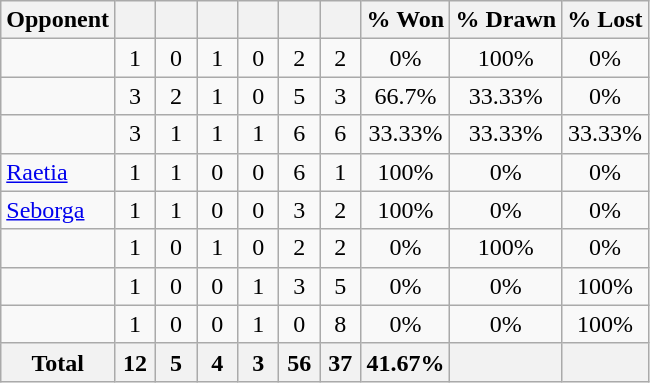<table class="wikitable">
<tr align=center>
<th>Opponent</th>
<th width=20></th>
<th width=20></th>
<th width=20></th>
<th width=20></th>
<th width=20></th>
<th width=20></th>
<th>% Won</th>
<th>% Drawn</th>
<th>% Lost</th>
</tr>
<tr align=center>
<td align=left></td>
<td>1</td>
<td>0</td>
<td>1</td>
<td>0</td>
<td>2</td>
<td>2</td>
<td>0%</td>
<td>100%</td>
<td>0%</td>
</tr>
<tr align=center>
<td align=left></td>
<td>3</td>
<td>2</td>
<td>1</td>
<td>0</td>
<td>5</td>
<td>3</td>
<td>66.7%</td>
<td>33.33%</td>
<td>0%</td>
</tr>
<tr align=center>
<td align=left></td>
<td>3</td>
<td>1</td>
<td>1</td>
<td>1</td>
<td>6</td>
<td>6</td>
<td>33.33%</td>
<td>33.33%</td>
<td>33.33%</td>
</tr>
<tr align=center>
<td align=left> <a href='#'>Raetia</a></td>
<td>1</td>
<td>1</td>
<td>0</td>
<td>0</td>
<td>6</td>
<td>1</td>
<td>100%</td>
<td>0%</td>
<td>0%</td>
</tr>
<tr align=center>
<td align=left> <a href='#'>Seborga</a></td>
<td>1</td>
<td>1</td>
<td>0</td>
<td>0</td>
<td>3</td>
<td>2</td>
<td>100%</td>
<td>0%</td>
<td>0%</td>
</tr>
<tr align=center>
<td align=left></td>
<td>1</td>
<td>0</td>
<td>1</td>
<td>0</td>
<td>2</td>
<td>2</td>
<td>0%</td>
<td>100%</td>
<td>0%</td>
</tr>
<tr align=center>
<td align=left></td>
<td>1</td>
<td>0</td>
<td>0</td>
<td>1</td>
<td>3</td>
<td>5</td>
<td>0%</td>
<td>0%</td>
<td>100%</td>
</tr>
<tr align=center>
<td align=left></td>
<td>1</td>
<td>0</td>
<td>0</td>
<td>1</td>
<td>0</td>
<td>8</td>
<td>0%</td>
<td>0%</td>
<td>100%</td>
</tr>
<tr>
<th>Total</th>
<th>12</th>
<th>5</th>
<th>4</th>
<th>3</th>
<th>56</th>
<th>37</th>
<th>41.67%</th>
<th></th>
<th></th>
</tr>
</table>
